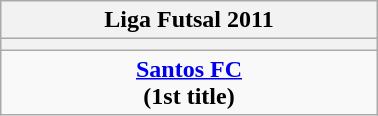<table class="wikitable" style="margin: 0 auto; width: 20%;">
<tr>
<th>Liga Futsal 2011</th>
</tr>
<tr>
<th></th>
</tr>
<tr>
<td align=center><strong><a href='#'>Santos FC</a></strong> <br> <strong>(1st title)</strong></td>
</tr>
</table>
